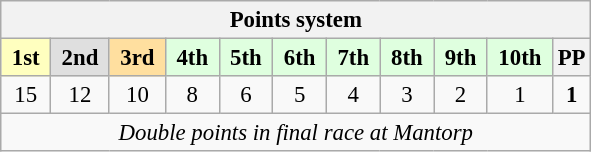<table class="wikitable" style="font-size:95%; text-align:center">
<tr>
<th colspan="11">Points system</th>
</tr>
<tr>
<td style="background:#ffffbf;"> <strong>1st</strong> </td>
<td style="background:#dfdfdf;"> <strong>2nd</strong> </td>
<td style="background:#ffdf9f;"> <strong>3rd</strong> </td>
<td style="background:#dfffdf;"> <strong>4th</strong> </td>
<td style="background:#dfffdf;"> <strong>5th</strong> </td>
<td style="background:#dfffdf;"> <strong>6th</strong> </td>
<td style="background:#dfffdf;"> <strong>7th</strong> </td>
<td style="background:#dfffdf;"> <strong>8th</strong> </td>
<td style="background:#dfffdf;"> <strong>9th</strong> </td>
<td style="background:#dfffdf;"> <strong>10th</strong> </td>
<th>PP</th>
</tr>
<tr>
<td>15</td>
<td>12</td>
<td>10</td>
<td>8</td>
<td>6</td>
<td>5</td>
<td>4</td>
<td>3</td>
<td>2</td>
<td>1</td>
<td><strong>1</strong></td>
</tr>
<tr>
<td colspan=11 align=center><em>Double points in final race at Mantorp</em></td>
</tr>
</table>
